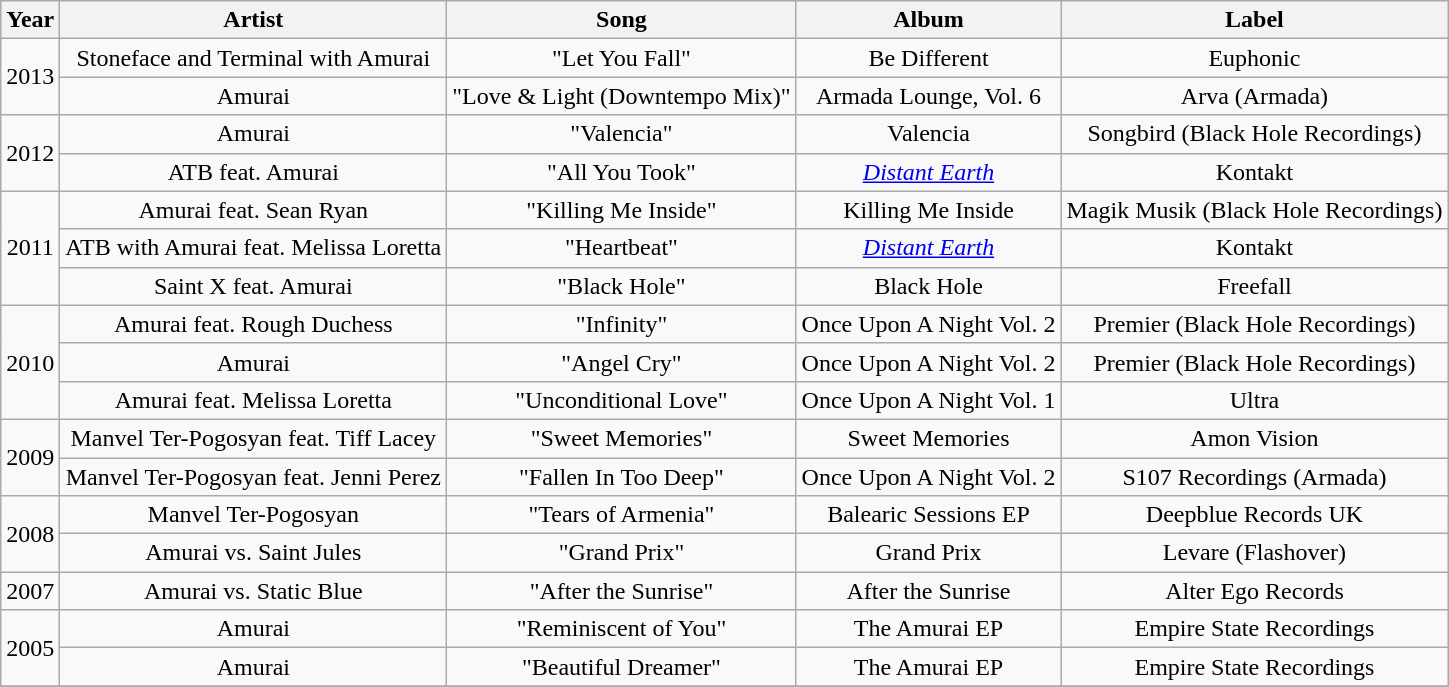<table class="wikitable" style="text-align:center">
<tr>
<th align="center">Year</th>
<th>Artist</th>
<th>Song</th>
<th align="center">Album</th>
<th align="center">Label</th>
</tr>
<tr>
<td rowspan="2">2013</td>
<td>Stoneface and Terminal with Amurai</td>
<td>"Let You Fall"</td>
<td>Be Different</td>
<td>Euphonic</td>
</tr>
<tr>
<td>Amurai</td>
<td>"Love & Light (Downtempo Mix)"</td>
<td>Armada Lounge, Vol. 6</td>
<td>Arva (Armada)</td>
</tr>
<tr>
<td rowspan="2">2012</td>
<td>Amurai</td>
<td>"Valencia"</td>
<td>Valencia</td>
<td>Songbird (Black Hole Recordings)</td>
</tr>
<tr>
<td>ATB feat. Amurai</td>
<td>"All You Took"</td>
<td><em><a href='#'>Distant Earth</a></em></td>
<td>Kontakt</td>
</tr>
<tr>
<td rowspan="3">2011</td>
<td>Amurai feat. Sean Ryan</td>
<td>"Killing Me Inside"</td>
<td>Killing Me Inside</td>
<td>Magik Musik (Black Hole Recordings)</td>
</tr>
<tr>
<td>ATB with Amurai feat. Melissa Loretta</td>
<td>"Heartbeat"</td>
<td><em><a href='#'>Distant Earth</a></em></td>
<td>Kontakt</td>
</tr>
<tr>
<td>Saint X feat. Amurai</td>
<td>"Black Hole"</td>
<td>Black Hole</td>
<td>Freefall</td>
</tr>
<tr>
<td rowspan="3">2010</td>
<td>Amurai feat. Rough Duchess</td>
<td>"Infinity"</td>
<td>Once Upon A Night Vol. 2</td>
<td>Premier (Black Hole Recordings)</td>
</tr>
<tr>
<td>Amurai</td>
<td>"Angel Cry"</td>
<td>Once Upon A Night Vol. 2</td>
<td>Premier (Black Hole Recordings)</td>
</tr>
<tr>
<td>Amurai feat. Melissa Loretta</td>
<td>"Unconditional Love"</td>
<td>Once Upon A Night Vol. 1</td>
<td>Ultra</td>
</tr>
<tr>
<td rowspan="2">2009</td>
<td>Manvel Ter-Pogosyan feat. Tiff Lacey</td>
<td>"Sweet Memories"</td>
<td>Sweet Memories</td>
<td>Amon Vision</td>
</tr>
<tr>
<td>Manvel Ter-Pogosyan feat. Jenni Perez</td>
<td>"Fallen In Too Deep"</td>
<td>Once Upon A Night Vol. 2</td>
<td>S107 Recordings (Armada)</td>
</tr>
<tr>
<td rowspan="2">2008</td>
<td>Manvel Ter-Pogosyan</td>
<td>"Tears of Armenia"</td>
<td>Balearic Sessions EP</td>
<td>Deepblue Records UK</td>
</tr>
<tr>
<td>Amurai vs. Saint Jules</td>
<td>"Grand Prix"</td>
<td>Grand Prix</td>
<td>Levare (Flashover)</td>
</tr>
<tr>
<td rowspan="1">2007</td>
<td>Amurai vs. Static Blue</td>
<td>"After the Sunrise"</td>
<td>After the Sunrise</td>
<td>Alter Ego Records</td>
</tr>
<tr>
<td rowspan="2">2005</td>
<td>Amurai</td>
<td>"Reminiscent of You"</td>
<td>The Amurai EP</td>
<td>Empire State Recordings</td>
</tr>
<tr>
<td>Amurai</td>
<td>"Beautiful Dreamer"</td>
<td>The Amurai EP</td>
<td>Empire State Recordings</td>
</tr>
<tr>
</tr>
</table>
